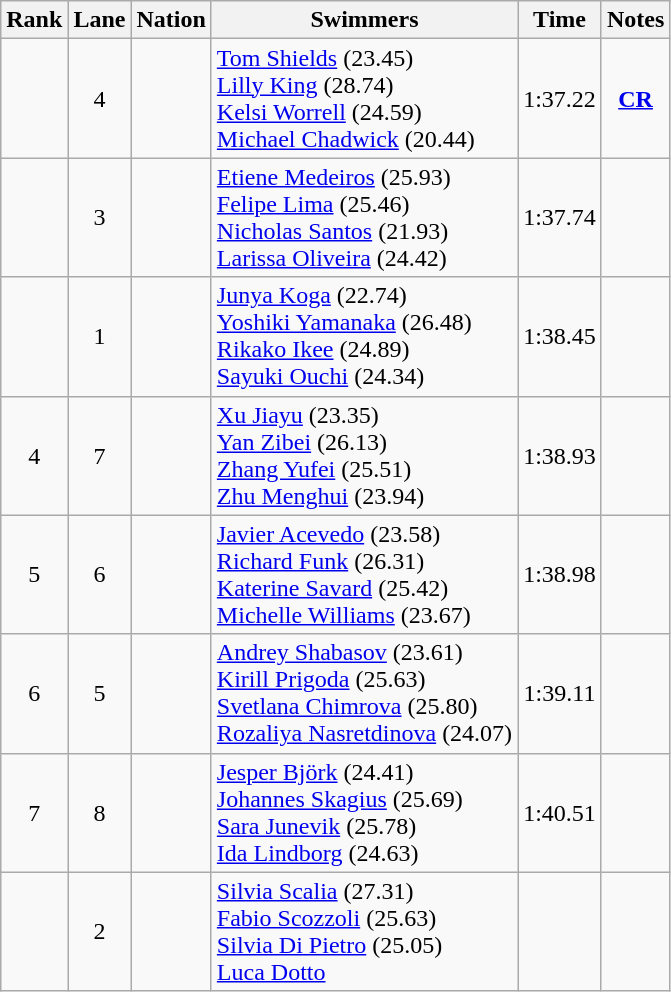<table class="wikitable sortable" style="text-align:center">
<tr>
<th>Rank</th>
<th>Lane</th>
<th>Nation</th>
<th>Swimmers</th>
<th>Time</th>
<th>Notes</th>
</tr>
<tr>
<td></td>
<td>4</td>
<td align=left></td>
<td align=left><a href='#'>Tom Shields</a> (23.45)<br><a href='#'>Lilly King</a> (28.74)<br><a href='#'>Kelsi Worrell</a> (24.59)<br><a href='#'>Michael Chadwick</a> (20.44)</td>
<td>1:37.22</td>
<td><strong><a href='#'>CR</a></strong></td>
</tr>
<tr>
<td></td>
<td>3</td>
<td align=left></td>
<td align=left><a href='#'>Etiene Medeiros</a> (25.93)<br><a href='#'>Felipe Lima</a> (25.46)<br><a href='#'>Nicholas Santos</a> (21.93)<br><a href='#'>Larissa Oliveira</a> (24.42)</td>
<td>1:37.74</td>
<td></td>
</tr>
<tr>
<td></td>
<td>1</td>
<td align=left></td>
<td align=left><a href='#'>Junya Koga</a> (22.74)<br><a href='#'>Yoshiki Yamanaka</a> (26.48)<br><a href='#'>Rikako Ikee</a> (24.89)<br><a href='#'>Sayuki Ouchi</a> (24.34)</td>
<td>1:38.45</td>
<td></td>
</tr>
<tr>
<td>4</td>
<td>7</td>
<td align=left></td>
<td align=left><a href='#'>Xu Jiayu</a> (23.35)<br><a href='#'>Yan Zibei</a> (26.13)<br><a href='#'>Zhang Yufei</a> (25.51)<br><a href='#'>Zhu Menghui</a> (23.94)</td>
<td>1:38.93</td>
<td></td>
</tr>
<tr>
<td>5</td>
<td>6</td>
<td align=left></td>
<td align=left><a href='#'>Javier Acevedo</a> (23.58)<br><a href='#'>Richard Funk</a> (26.31)<br><a href='#'>Katerine Savard</a> (25.42)<br><a href='#'>Michelle Williams</a> (23.67)</td>
<td>1:38.98</td>
<td></td>
</tr>
<tr>
<td>6</td>
<td>5</td>
<td align=left></td>
<td align=left><a href='#'>Andrey Shabasov</a> (23.61)<br><a href='#'>Kirill Prigoda</a> (25.63)<br><a href='#'>Svetlana Chimrova</a> (25.80)<br><a href='#'>Rozaliya Nasretdinova</a> (24.07)</td>
<td>1:39.11</td>
<td></td>
</tr>
<tr>
<td>7</td>
<td>8</td>
<td align=left></td>
<td align=left><a href='#'>Jesper Björk</a> (24.41)<br><a href='#'>Johannes Skagius</a> (25.69)<br><a href='#'>Sara Junevik</a> (25.78)<br><a href='#'>Ida Lindborg</a> (24.63)</td>
<td>1:40.51</td>
<td></td>
</tr>
<tr>
<td></td>
<td>2</td>
<td align=left></td>
<td align=left><a href='#'>Silvia Scalia</a> (27.31)<br><a href='#'>Fabio Scozzoli</a> (25.63)<br><a href='#'>Silvia Di Pietro</a> (25.05)<br><a href='#'>Luca Dotto</a></td>
<td></td>
<td></td>
</tr>
</table>
